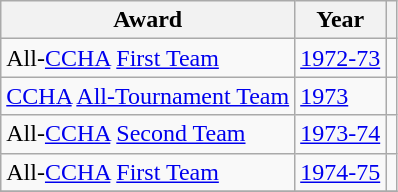<table class="wikitable">
<tr>
<th>Award</th>
<th>Year</th>
<th></th>
</tr>
<tr>
<td>All-<a href='#'>CCHA</a> <a href='#'>First Team</a></td>
<td><a href='#'>1972-73</a></td>
<td></td>
</tr>
<tr>
<td><a href='#'>CCHA</a> <a href='#'>All-Tournament Team</a></td>
<td><a href='#'>1973</a></td>
<td></td>
</tr>
<tr>
<td>All-<a href='#'>CCHA</a> <a href='#'>Second Team</a></td>
<td><a href='#'>1973-74</a></td>
<td></td>
</tr>
<tr>
<td>All-<a href='#'>CCHA</a> <a href='#'>First Team</a></td>
<td><a href='#'>1974-75</a></td>
<td></td>
</tr>
<tr>
</tr>
</table>
